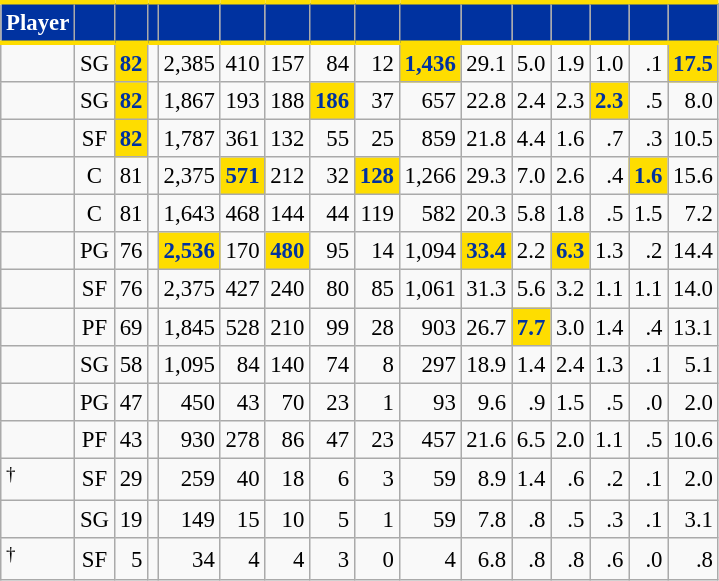<table class="wikitable sortable" style="font-size: 95%; text-align:right;">
<tr>
<th style="background:#0032A0; color:#FFFFFF; border-top:#FEDD00 3px solid; border-bottom:#FEDD00 3px solid;">Player</th>
<th style="background:#0032A0; color:#FFFFFF; border-top:#FEDD00 3px solid; border-bottom:#FEDD00 3px solid;"></th>
<th style="background:#0032A0; color:#FFFFFF; border-top:#FEDD00 3px solid; border-bottom:#FEDD00 3px solid;"></th>
<th style="background:#0032A0; color:#FFFFFF; border-top:#FEDD00 3px solid; border-bottom:#FEDD00 3px solid;"></th>
<th style="background:#0032A0; color:#FFFFFF; border-top:#FEDD00 3px solid; border-bottom:#FEDD00 3px solid;"></th>
<th style="background:#0032A0; color:#FFFFFF; border-top:#FEDD00 3px solid; border-bottom:#FEDD00 3px solid;"></th>
<th style="background:#0032A0; color:#FFFFFF; border-top:#FEDD00 3px solid; border-bottom:#FEDD00 3px solid;"></th>
<th style="background:#0032A0; color:#FFFFFF; border-top:#FEDD00 3px solid; border-bottom:#FEDD00 3px solid;"></th>
<th style="background:#0032A0; color:#FFFFFF; border-top:#FEDD00 3px solid; border-bottom:#FEDD00 3px solid;"></th>
<th style="background:#0032A0; color:#FFFFFF; border-top:#FEDD00 3px solid; border-bottom:#FEDD00 3px solid;"></th>
<th style="background:#0032A0; color:#FFFFFF; border-top:#FEDD00 3px solid; border-bottom:#FEDD00 3px solid;"></th>
<th style="background:#0032A0; color:#FFFFFF; border-top:#FEDD00 3px solid; border-bottom:#FEDD00 3px solid;"></th>
<th style="background:#0032A0; color:#FFFFFF; border-top:#FEDD00 3px solid; border-bottom:#FEDD00 3px solid;"></th>
<th style="background:#0032A0; color:#FFFFFF; border-top:#FEDD00 3px solid; border-bottom:#FEDD00 3px solid;"></th>
<th style="background:#0032A0; color:#FFFFFF; border-top:#FEDD00 3px solid; border-bottom:#FEDD00 3px solid;"></th>
<th style="background:#0032A0; color:#FFFFFF; border-top:#FEDD00 3px solid; border-bottom:#FEDD00 3px solid;"></th>
</tr>
<tr>
<td style="text-align:left;"></td>
<td style="text-align:center;">SG</td>
<td style="background:#FEDD00; color:#0032A0;"><strong>82</strong></td>
<td></td>
<td>2,385</td>
<td>410</td>
<td>157</td>
<td>84</td>
<td>12</td>
<td style="background:#FEDD00; color:#0032A0;"><strong>1,436</strong></td>
<td>29.1</td>
<td>5.0</td>
<td>1.9</td>
<td>1.0</td>
<td>.1</td>
<td style="background:#FEDD00; color:#0032A0;"><strong>17.5</strong></td>
</tr>
<tr>
<td style="text-align:left;"></td>
<td style="text-align:center;">SG</td>
<td style="background:#FEDD00; color:#0032A0;"><strong>82</strong></td>
<td></td>
<td>1,867</td>
<td>193</td>
<td>188</td>
<td style="background:#FEDD00; color:#0032A0;"><strong>186</strong></td>
<td>37</td>
<td>657</td>
<td>22.8</td>
<td>2.4</td>
<td>2.3</td>
<td style="background:#FEDD00; color:#0032A0;"><strong>2.3</strong></td>
<td>.5</td>
<td>8.0</td>
</tr>
<tr>
<td style="text-align:left;"></td>
<td style="text-align:center;">SF</td>
<td style="background:#FEDD00; color:#0032A0;"><strong>82</strong></td>
<td></td>
<td>1,787</td>
<td>361</td>
<td>132</td>
<td>55</td>
<td>25</td>
<td>859</td>
<td>21.8</td>
<td>4.4</td>
<td>1.6</td>
<td>.7</td>
<td>.3</td>
<td>10.5</td>
</tr>
<tr>
<td style="text-align:left;"></td>
<td style="text-align:center;">C</td>
<td>81</td>
<td></td>
<td>2,375</td>
<td style="background:#FEDD00; color:#0032A0;"><strong>571</strong></td>
<td>212</td>
<td>32</td>
<td style="background:#FEDD00; color:#0032A0;"><strong>128</strong></td>
<td>1,266</td>
<td>29.3</td>
<td>7.0</td>
<td>2.6</td>
<td>.4</td>
<td style="background:#FEDD00; color:#0032A0;"><strong>1.6</strong></td>
<td>15.6</td>
</tr>
<tr>
<td style="text-align:left;"></td>
<td style="text-align:center;">C</td>
<td>81</td>
<td></td>
<td>1,643</td>
<td>468</td>
<td>144</td>
<td>44</td>
<td>119</td>
<td>582</td>
<td>20.3</td>
<td>5.8</td>
<td>1.8</td>
<td>.5</td>
<td>1.5</td>
<td>7.2</td>
</tr>
<tr>
<td style="text-align:left;"></td>
<td style="text-align:center;">PG</td>
<td>76</td>
<td></td>
<td style="background:#FEDD00; color:#0032A0;"><strong>2,536</strong></td>
<td>170</td>
<td style="background:#FEDD00; color:#0032A0;"><strong>480</strong></td>
<td>95</td>
<td>14</td>
<td>1,094</td>
<td style="background:#FEDD00; color:#0032A0;"><strong>33.4</strong></td>
<td>2.2</td>
<td style="background:#FEDD00; color:#0032A0;"><strong>6.3</strong></td>
<td>1.3</td>
<td>.2</td>
<td>14.4</td>
</tr>
<tr>
<td style="text-align:left;"></td>
<td style="text-align:center;">SF</td>
<td>76</td>
<td></td>
<td>2,375</td>
<td>427</td>
<td>240</td>
<td>80</td>
<td>85</td>
<td>1,061</td>
<td>31.3</td>
<td>5.6</td>
<td>3.2</td>
<td>1.1</td>
<td>1.1</td>
<td>14.0</td>
</tr>
<tr>
<td style="text-align:left;"></td>
<td style="text-align:center;">PF</td>
<td>69</td>
<td></td>
<td>1,845</td>
<td>528</td>
<td>210</td>
<td>99</td>
<td>28</td>
<td>903</td>
<td>26.7</td>
<td style="background:#FEDD00; color:#0032A0;"><strong>7.7</strong></td>
<td>3.0</td>
<td>1.4</td>
<td>.4</td>
<td>13.1</td>
</tr>
<tr>
<td style="text-align:left;"></td>
<td style="text-align:center;">SG</td>
<td>58</td>
<td></td>
<td>1,095</td>
<td>84</td>
<td>140</td>
<td>74</td>
<td>8</td>
<td>297</td>
<td>18.9</td>
<td>1.4</td>
<td>2.4</td>
<td>1.3</td>
<td>.1</td>
<td>5.1</td>
</tr>
<tr>
<td style="text-align:left;"></td>
<td style="text-align:center;">PG</td>
<td>47</td>
<td></td>
<td>450</td>
<td>43</td>
<td>70</td>
<td>23</td>
<td>1</td>
<td>93</td>
<td>9.6</td>
<td>.9</td>
<td>1.5</td>
<td>.5</td>
<td>.0</td>
<td>2.0</td>
</tr>
<tr>
<td style="text-align:left;"></td>
<td style="text-align:center;">PF</td>
<td>43</td>
<td></td>
<td>930</td>
<td>278</td>
<td>86</td>
<td>47</td>
<td>23</td>
<td>457</td>
<td>21.6</td>
<td>6.5</td>
<td>2.0</td>
<td>1.1</td>
<td>.5</td>
<td>10.6</td>
</tr>
<tr>
<td style="text-align:left;"><sup>†</sup></td>
<td style="text-align:center;">SF</td>
<td>29</td>
<td></td>
<td>259</td>
<td>40</td>
<td>18</td>
<td>6</td>
<td>3</td>
<td>59</td>
<td>8.9</td>
<td>1.4</td>
<td>.6</td>
<td>.2</td>
<td>.1</td>
<td>2.0</td>
</tr>
<tr>
<td style="text-align:left;"></td>
<td style="text-align:center;">SG</td>
<td>19</td>
<td></td>
<td>149</td>
<td>15</td>
<td>10</td>
<td>5</td>
<td>1</td>
<td>59</td>
<td>7.8</td>
<td>.8</td>
<td>.5</td>
<td>.3</td>
<td>.1</td>
<td>3.1</td>
</tr>
<tr>
<td style="text-align:left;"><sup>†</sup></td>
<td style="text-align:center;">SF</td>
<td>5</td>
<td></td>
<td>34</td>
<td>4</td>
<td>4</td>
<td>3</td>
<td>0</td>
<td>4</td>
<td>6.8</td>
<td>.8</td>
<td>.8</td>
<td>.6</td>
<td>.0</td>
<td>.8</td>
</tr>
</table>
